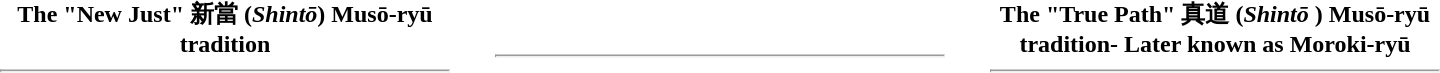<table border="0.1" cellspacing="10" cellpadding="10" style="margin:1em auto;">
<tr>
<th align="center" width=300>The "New Just" 新當 (<em>Shintō</em>) Musō-ryū tradition<br><hr></th>
<th align="center" width=300><br><hr></th>
<th align="center" width=300>The "True Path" 真道 (<em>Shintō </em>) Musō-ryū tradition- Later known as Moroki-ryū<br><hr></th>
</tr>
<tr -->
<td valign="top" align="left" width=300><br></td>
<td valign="top" align="left" width=300></td>
<td valign="top" align="left" width=300><br></td>
</tr>
</table>
